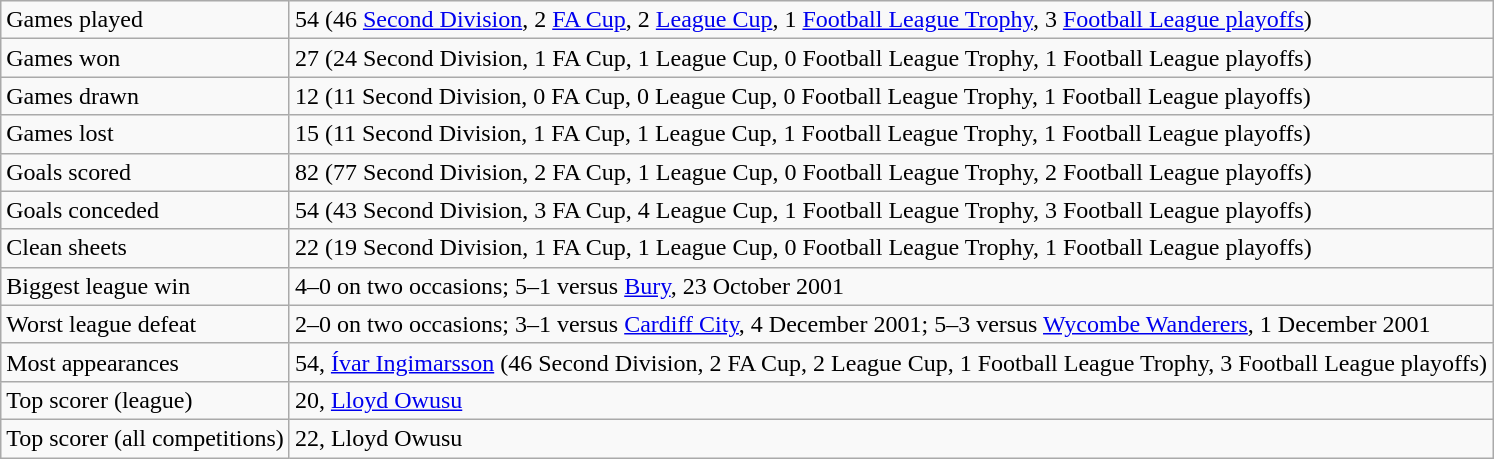<table class="wikitable">
<tr>
<td>Games played</td>
<td>54 (46 <a href='#'>Second Division</a>, 2 <a href='#'>FA Cup</a>, 2 <a href='#'>League Cup</a>, 1 <a href='#'>Football League Trophy</a>, 3 <a href='#'>Football League playoffs</a>)</td>
</tr>
<tr>
<td>Games won</td>
<td>27 (24 Second Division, 1 FA Cup, 1 League Cup, 0 Football League Trophy, 1 Football League playoffs)</td>
</tr>
<tr>
<td>Games drawn</td>
<td>12 (11 Second Division, 0 FA Cup, 0 League Cup, 0 Football League Trophy, 1 Football League playoffs)</td>
</tr>
<tr>
<td>Games lost</td>
<td>15 (11 Second Division, 1 FA Cup, 1 League Cup, 1 Football League Trophy, 1 Football League playoffs)</td>
</tr>
<tr>
<td>Goals scored</td>
<td>82 (77 Second Division, 2 FA Cup, 1 League Cup, 0 Football League Trophy, 2 Football League playoffs)</td>
</tr>
<tr>
<td>Goals conceded</td>
<td>54 (43 Second Division, 3 FA Cup, 4 League Cup, 1 Football League Trophy, 3 Football League playoffs)</td>
</tr>
<tr>
<td>Clean sheets</td>
<td>22 (19 Second Division, 1 FA Cup, 1 League Cup, 0 Football League Trophy, 1 Football League playoffs)</td>
</tr>
<tr>
<td>Biggest league win</td>
<td>4–0 on two occasions; 5–1 versus <a href='#'>Bury</a>, 23 October 2001</td>
</tr>
<tr>
<td>Worst league defeat</td>
<td>2–0 on two occasions; 3–1 versus <a href='#'>Cardiff City</a>, 4 December 2001; 5–3 versus <a href='#'>Wycombe Wanderers</a>, 1 December 2001</td>
</tr>
<tr>
<td>Most appearances</td>
<td>54, <a href='#'>Ívar Ingimarsson</a> (46 Second Division, 2 FA Cup, 2 League Cup, 1 Football League Trophy, 3 Football League playoffs)</td>
</tr>
<tr>
<td>Top scorer (league)</td>
<td>20, <a href='#'>Lloyd Owusu</a></td>
</tr>
<tr>
<td>Top scorer (all competitions)</td>
<td>22, Lloyd Owusu</td>
</tr>
</table>
